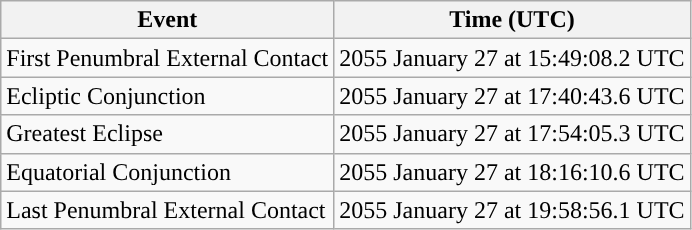<table class="wikitable">
<tr>
<th>Event</th>
<th>Time (UTC)</th>
</tr>
<tr>
<td>First Penumbral External Contact</td>
<td>2055 January 27 at 15:49:08.2 UTC</td>
</tr>
<tr>
<td>Ecliptic Conjunction</td>
<td>2055 January 27 at 17:40:43.6 UTC</td>
</tr>
<tr>
<td>Greatest Eclipse</td>
<td>2055 January 27 at 17:54:05.3 UTC</td>
</tr>
<tr>
<td>Equatorial Conjunction</td>
<td>2055 January 27 at 18:16:10.6 UTC</td>
</tr>
<tr>
<td>Last Penumbral External Contact</td>
<td>2055 January 27 at 19:58:56.1 UTC</td>
</tr>
</table>
